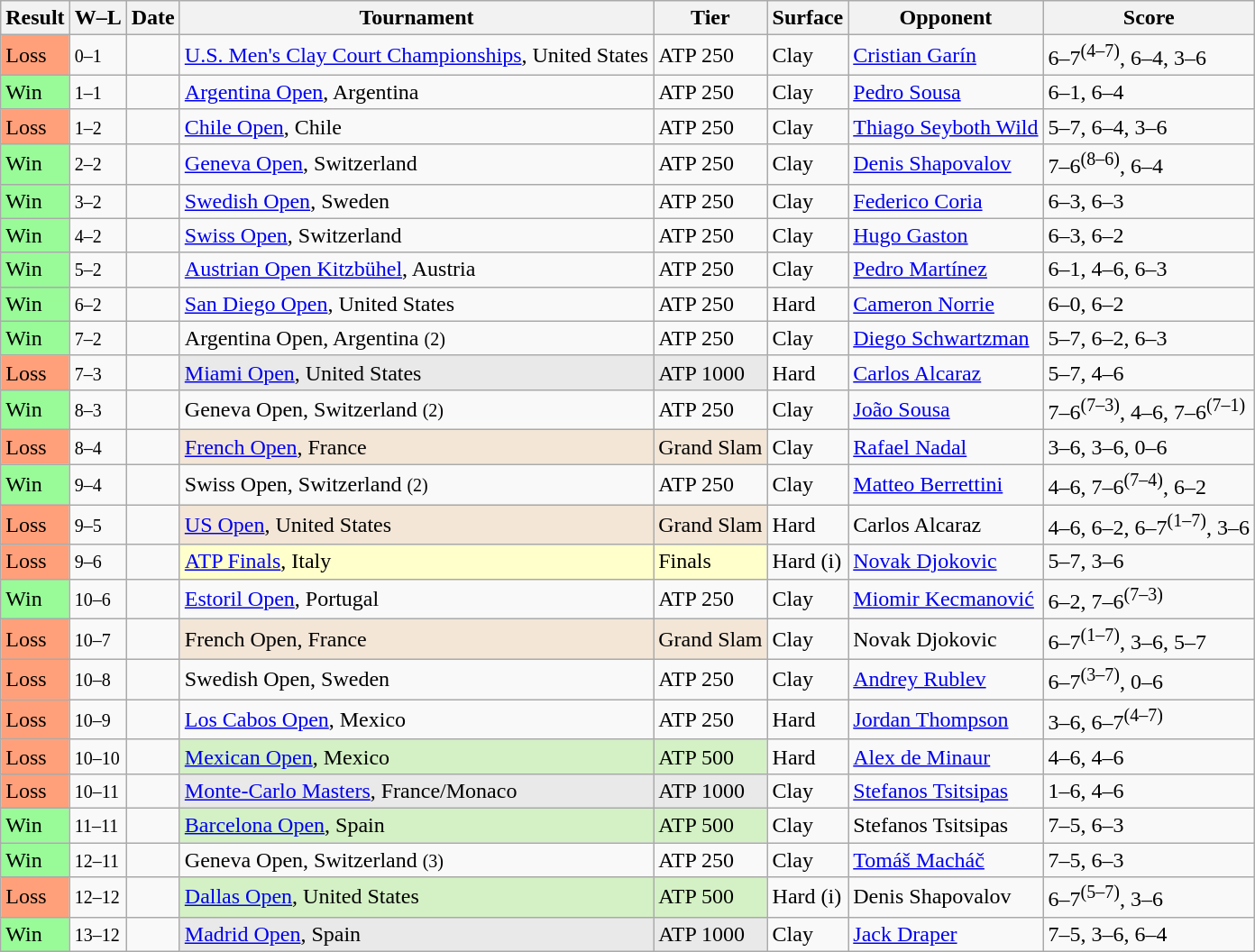<table class="sortable wikitable nowrap">
<tr>
<th>Result</th>
<th class="unsortable">W–L</th>
<th>Date</th>
<th>Tournament</th>
<th>Tier</th>
<th>Surface</th>
<th>Opponent</th>
<th class="unsortable">Score</th>
</tr>
<tr>
<td bgcolor=ffa07a>Loss</td>
<td><small>0–1</small></td>
<td><a href='#'></a></td>
<td><a href='#'>U.S. Men's Clay Court Championships</a>, United States</td>
<td>ATP 250</td>
<td>Clay</td>
<td> <a href='#'>Cristian Garín</a></td>
<td>6–7<sup>(4–7)</sup>, 6–4, 3–6</td>
</tr>
<tr>
<td bgcolor=98fb98>Win</td>
<td><small>1–1</small></td>
<td><a href='#'></a></td>
<td><a href='#'>Argentina Open</a>, Argentina</td>
<td>ATP 250</td>
<td>Clay</td>
<td> <a href='#'>Pedro Sousa</a></td>
<td>6–1, 6–4</td>
</tr>
<tr>
<td bgcolor=ffa07a>Loss</td>
<td><small>1–2</small></td>
<td><a href='#'></a></td>
<td><a href='#'>Chile Open</a>, Chile</td>
<td>ATP 250</td>
<td>Clay</td>
<td> <a href='#'>Thiago Seyboth Wild</a></td>
<td>5–7, 6–4, 3–6</td>
</tr>
<tr>
<td bgcolor=98fb98>Win</td>
<td><small>2–2</small></td>
<td><a href='#'></a></td>
<td><a href='#'>Geneva Open</a>, Switzerland</td>
<td>ATP 250</td>
<td>Clay</td>
<td> <a href='#'>Denis Shapovalov</a></td>
<td>7–6<sup>(8–6)</sup>, 6–4</td>
</tr>
<tr>
<td bgcolor=98fb98>Win</td>
<td><small>3–2</small></td>
<td><a href='#'></a></td>
<td><a href='#'>Swedish Open</a>, Sweden</td>
<td>ATP 250</td>
<td>Clay</td>
<td> <a href='#'>Federico Coria</a></td>
<td>6–3, 6–3</td>
</tr>
<tr>
<td bgcolor=98fb98>Win</td>
<td><small>4–2</small></td>
<td><a href='#'></a></td>
<td><a href='#'>Swiss Open</a>, Switzerland</td>
<td>ATP 250</td>
<td>Clay</td>
<td> <a href='#'>Hugo Gaston</a></td>
<td>6–3, 6–2</td>
</tr>
<tr>
<td bgcolor=98fb98>Win</td>
<td><small>5–2</small></td>
<td><a href='#'></a></td>
<td><a href='#'>Austrian Open Kitzbühel</a>, Austria</td>
<td>ATP 250</td>
<td>Clay</td>
<td> <a href='#'>Pedro Martínez</a></td>
<td>6–1, 4–6, 6–3</td>
</tr>
<tr>
<td bgcolor=98fb98>Win</td>
<td><small>6–2</small></td>
<td><a href='#'></a></td>
<td><a href='#'>San Diego Open</a>, United States</td>
<td>ATP 250</td>
<td>Hard</td>
<td> <a href='#'>Cameron Norrie</a></td>
<td>6–0, 6–2</td>
</tr>
<tr>
<td bgcolor=98fb98>Win</td>
<td><small>7–2</small></td>
<td><a href='#'></a></td>
<td>Argentina Open, Argentina <small>(2)</small></td>
<td>ATP 250</td>
<td>Clay</td>
<td> <a href='#'>Diego Schwartzman</a></td>
<td>5–7, 6–2, 6–3</td>
</tr>
<tr>
<td bgcolor=ffa07a>Loss</td>
<td><small>7–3</small></td>
<td><a href='#'></a></td>
<td style="background:#e9e9e9;"><a href='#'>Miami Open</a>, United States</td>
<td style="background:#e9e9e9;">ATP 1000</td>
<td>Hard</td>
<td> <a href='#'>Carlos Alcaraz</a></td>
<td>5–7, 4–6</td>
</tr>
<tr>
<td bgcolor=98fb98>Win</td>
<td><small>8–3</small></td>
<td><a href='#'></a></td>
<td>Geneva Open, Switzerland <small>(2)</small></td>
<td>ATP 250</td>
<td>Clay</td>
<td> <a href='#'>João Sousa</a></td>
<td>7–6<sup>(7–3)</sup>, 4–6, 7–6<sup>(7–1)</sup></td>
</tr>
<tr>
<td bgcolor=ffa07a>Loss</td>
<td><small>8–4</small></td>
<td><a href='#'></a></td>
<td style="background:#f3e6d7;"><a href='#'>French Open</a>, France</td>
<td style="background:#f3e6d7;">Grand Slam</td>
<td>Clay</td>
<td> <a href='#'>Rafael Nadal</a></td>
<td>3–6, 3–6, 0–6</td>
</tr>
<tr>
<td bgcolor=98fb98>Win</td>
<td><small>9–4</small></td>
<td><a href='#'></a></td>
<td>Swiss Open, Switzerland <small>(2)</small></td>
<td>ATP 250</td>
<td>Clay</td>
<td> <a href='#'>Matteo Berrettini</a></td>
<td>4–6, 7–6<sup>(7–4)</sup>, 6–2</td>
</tr>
<tr>
<td bgcolor=ffa07a>Loss</td>
<td><small>9–5</small></td>
<td><a href='#'></a></td>
<td style="background:#f3e6d7;"><a href='#'>US Open</a>, United States</td>
<td style="background:#f3e6d7;">Grand Slam</td>
<td>Hard</td>
<td> Carlos Alcaraz</td>
<td>4–6, 6–2, 6–7<sup>(1–7)</sup>, 3–6</td>
</tr>
<tr>
<td bgcolor=ffa07a>Loss</td>
<td><small>9–6</small></td>
<td><a href='#'></a></td>
<td style="background:#ffffcc;"><a href='#'>ATP Finals</a>, Italy</td>
<td style="background:#ffffcc;">Finals</td>
<td>Hard (i)</td>
<td> <a href='#'>Novak Djokovic</a></td>
<td>5–7, 3–6</td>
</tr>
<tr>
<td bgcolor=98fb98>Win</td>
<td><small>10–6</small></td>
<td><a href='#'></a></td>
<td><a href='#'>Estoril Open</a>, Portugal</td>
<td>ATP 250</td>
<td>Clay</td>
<td> <a href='#'>Miomir Kecmanović</a></td>
<td>6–2, 7–6<sup>(7–3)</sup></td>
</tr>
<tr>
<td bgcolor=ffa07a>Loss</td>
<td><small>10–7</small></td>
<td><a href='#'></a></td>
<td style="background:#f3e6d7;">French Open, France</td>
<td style="background:#f3e6d7;">Grand Slam</td>
<td>Clay</td>
<td> Novak Djokovic</td>
<td>6–7<sup>(1–7)</sup>, 3–6, 5–7</td>
</tr>
<tr>
<td bgcolor=ffa07a>Loss</td>
<td><small>10–8</small></td>
<td><a href='#'></a></td>
<td>Swedish Open, Sweden</td>
<td>ATP 250</td>
<td>Clay</td>
<td> <a href='#'>Andrey Rublev</a></td>
<td>6–7<sup>(3–7)</sup>, 0–6</td>
</tr>
<tr>
<td bgcolor=ffa07a>Loss</td>
<td><small>10–9</small></td>
<td><a href='#'></a></td>
<td><a href='#'>Los Cabos Open</a>, Mexico</td>
<td>ATP 250</td>
<td>Hard</td>
<td> <a href='#'>Jordan Thompson</a></td>
<td>3–6, 6–7<sup>(4–7)</sup></td>
</tr>
<tr>
<td bgcolor=ffa07a>Loss</td>
<td><small>10–10</small></td>
<td><a href='#'></a></td>
<td style="background:#d4f1c5;"><a href='#'>Mexican Open</a>, Mexico</td>
<td style="background:#d4f1c5;">ATP 500</td>
<td>Hard</td>
<td> <a href='#'>Alex de Minaur</a></td>
<td>4–6, 4–6</td>
</tr>
<tr>
<td bgcolor=ffa07a>Loss</td>
<td><small>10–11</small></td>
<td><a href='#'></a></td>
<td style="background:#e9e9e9;"><a href='#'>Monte-Carlo Masters</a>, France/Monaco</td>
<td style="background:#e9e9e9;">ATP 1000</td>
<td>Clay</td>
<td> <a href='#'>Stefanos Tsitsipas</a></td>
<td>1–6, 4–6</td>
</tr>
<tr>
<td bgcolor=98fb98>Win</td>
<td><small>11–11</small></td>
<td><a href='#'></a></td>
<td style="background:#d4f1c5;"><a href='#'>Barcelona Open</a>, Spain</td>
<td style="background:#d4f1c5;">ATP 500</td>
<td>Clay</td>
<td> Stefanos Tsitsipas</td>
<td>7–5, 6–3</td>
</tr>
<tr>
<td bgcolor=98fb98>Win</td>
<td><small>12–11</small></td>
<td><a href='#'></a></td>
<td>Geneva Open, Switzerland <small>(3)</small></td>
<td>ATP 250</td>
<td>Clay</td>
<td> <a href='#'>Tomáš Macháč</a></td>
<td>7–5, 6–3</td>
</tr>
<tr>
<td bgcolor=ffa07a>Loss</td>
<td><small>12–12</small></td>
<td><a href='#'></a></td>
<td style="background:#d4f1c5;"><a href='#'>Dallas Open</a>, United States</td>
<td style="background:#d4f1c5;">ATP 500</td>
<td>Hard (i)</td>
<td> Denis Shapovalov</td>
<td>6–7<sup>(5–7)</sup>, 3–6</td>
</tr>
<tr>
<td bgcolor=98fb98>Win</td>
<td><small>13–12</small></td>
<td><a href='#'></a></td>
<td style="background:#e9e9e9;"><a href='#'>Madrid Open</a>, Spain</td>
<td style="background:#e9e9e9;">ATP 1000</td>
<td>Clay</td>
<td> <a href='#'>Jack Draper</a></td>
<td>7–5, 3–6, 6–4</td>
</tr>
</table>
